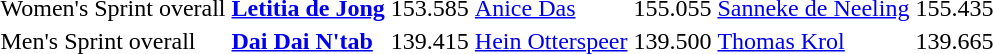<table>
<tr>
<td>Women's Sprint overall</td>
<td><strong><a href='#'>Letitia de Jong</a></strong></td>
<td>153.585</td>
<td><a href='#'>Anice Das</a></td>
<td>155.055</td>
<td><a href='#'>Sanneke de Neeling</a></td>
<td>155.435</td>
</tr>
<tr>
<td>Men's Sprint overall</td>
<td><strong><a href='#'>Dai Dai N'tab</a></strong></td>
<td>139.415</td>
<td><a href='#'>Hein Otterspeer</a></td>
<td>139.500</td>
<td><a href='#'>Thomas Krol</a></td>
<td>139.665</td>
</tr>
</table>
